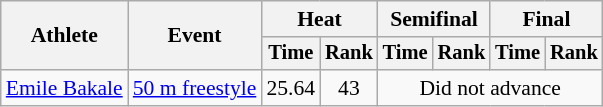<table class=wikitable style="font-size:90%">
<tr>
<th rowspan="2">Athlete</th>
<th rowspan="2">Event</th>
<th colspan="2">Heat</th>
<th colspan="2">Semifinal</th>
<th colspan="2">Final</th>
</tr>
<tr style="font-size:95%">
<th>Time</th>
<th>Rank</th>
<th>Time</th>
<th>Rank</th>
<th>Time</th>
<th>Rank</th>
</tr>
<tr align=center>
<td align=left><a href='#'>Emile Bakale</a></td>
<td align=left><a href='#'>50 m freestyle</a></td>
<td>25.64</td>
<td>43</td>
<td colspan=4>Did not advance</td>
</tr>
</table>
